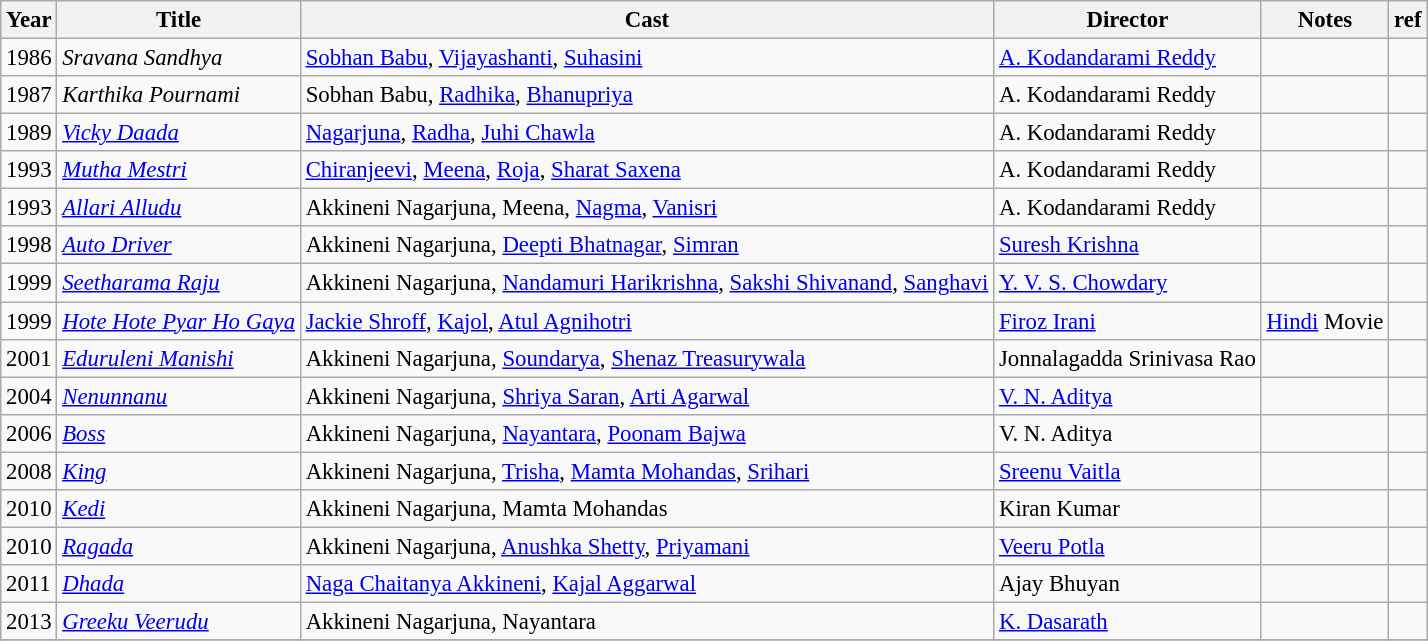<table class="wikitable" style="font-size: 95%;">
<tr>
<th>Year</th>
<th>Title</th>
<th>Cast</th>
<th>Director</th>
<th>Notes</th>
<th>ref</th>
</tr>
<tr>
<td>1986</td>
<td><em>Sravana Sandhya</em></td>
<td><a href='#'>Sobhan Babu</a>, <a href='#'>Vijayashanti</a>, <a href='#'>Suhasini</a></td>
<td><a href='#'>A. Kodandarami Reddy</a></td>
<td></td>
<td></td>
</tr>
<tr>
<td>1987</td>
<td><em>Karthika Pournami</em></td>
<td>Sobhan Babu, <a href='#'>Radhika</a>, <a href='#'>Bhanupriya</a></td>
<td>A. Kodandarami Reddy</td>
<td></td>
<td></td>
</tr>
<tr>
<td>1989</td>
<td><em><a href='#'>Vicky Daada</a></em></td>
<td><a href='#'>Nagarjuna</a>, <a href='#'>Radha</a>, <a href='#'>Juhi Chawla</a></td>
<td>A. Kodandarami Reddy</td>
<td></td>
<td></td>
</tr>
<tr>
<td>1993</td>
<td><em><a href='#'>Mutha Mestri</a></em></td>
<td><a href='#'>Chiranjeevi</a>, <a href='#'>Meena</a>, <a href='#'>Roja</a>, <a href='#'>Sharat Saxena</a></td>
<td>A. Kodandarami Reddy</td>
<td></td>
<td></td>
</tr>
<tr>
<td>1993</td>
<td><em><a href='#'>Allari Alludu</a></em></td>
<td>Akkineni Nagarjuna, Meena, <a href='#'>Nagma</a>, <a href='#'>Vanisri</a></td>
<td>A. Kodandarami Reddy</td>
<td></td>
<td></td>
</tr>
<tr>
<td>1998</td>
<td><em><a href='#'>Auto Driver</a></em></td>
<td>Akkineni Nagarjuna, <a href='#'>Deepti Bhatnagar</a>, <a href='#'>Simran</a></td>
<td><a href='#'>Suresh Krishna</a></td>
<td></td>
<td></td>
</tr>
<tr>
<td>1999</td>
<td><em><a href='#'>Seetharama Raju</a></em></td>
<td>Akkineni Nagarjuna, <a href='#'>Nandamuri Harikrishna</a>, <a href='#'>Sakshi Shivanand</a>, <a href='#'>Sanghavi</a></td>
<td><a href='#'>Y. V. S. Chowdary</a></td>
<td></td>
<td></td>
</tr>
<tr>
<td>1999</td>
<td><em><a href='#'>Hote Hote Pyar Ho Gaya</a></em></td>
<td><a href='#'>Jackie Shroff</a>, <a href='#'>Kajol</a>, <a href='#'>Atul Agnihotri</a></td>
<td><a href='#'>Firoz Irani</a></td>
<td><a href='#'>Hindi</a> Movie</td>
<td></td>
</tr>
<tr>
<td>2001</td>
<td><em><a href='#'>Eduruleni Manishi</a></em></td>
<td>Akkineni Nagarjuna, <a href='#'>Soundarya</a>, <a href='#'>Shenaz Treasurywala</a></td>
<td>Jonnalagadda Srinivasa Rao</td>
<td></td>
<td></td>
</tr>
<tr>
<td>2004</td>
<td><em><a href='#'>Nenunnanu</a></em></td>
<td>Akkineni Nagarjuna, <a href='#'>Shriya Saran</a>, <a href='#'>Arti Agarwal</a></td>
<td><a href='#'>V. N. Aditya</a></td>
<td></td>
<td></td>
</tr>
<tr>
<td>2006</td>
<td><em><a href='#'>Boss</a></em></td>
<td>Akkineni Nagarjuna, <a href='#'>Nayantara</a>, <a href='#'>Poonam Bajwa</a></td>
<td>V. N. Aditya</td>
<td></td>
<td></td>
</tr>
<tr>
<td>2008</td>
<td><em><a href='#'>King</a></em></td>
<td>Akkineni Nagarjuna, <a href='#'>Trisha</a>, <a href='#'>Mamta Mohandas</a>, <a href='#'>Srihari</a></td>
<td><a href='#'>Sreenu Vaitla</a></td>
<td></td>
<td></td>
</tr>
<tr>
<td>2010</td>
<td><em><a href='#'>Kedi</a></em></td>
<td>Akkineni Nagarjuna, Mamta Mohandas</td>
<td>Kiran Kumar</td>
<td></td>
<td></td>
</tr>
<tr>
<td>2010</td>
<td><em><a href='#'>Ragada</a></em></td>
<td>Akkineni Nagarjuna, <a href='#'>Anushka Shetty</a>, <a href='#'>Priyamani</a></td>
<td><a href='#'>Veeru Potla</a></td>
<td></td>
<td></td>
</tr>
<tr>
<td>2011</td>
<td><em><a href='#'>Dhada</a></em></td>
<td><a href='#'>Naga Chaitanya Akkineni</a>, <a href='#'>Kajal Aggarwal</a></td>
<td>Ajay Bhuyan</td>
<td></td>
<td></td>
</tr>
<tr>
<td>2013</td>
<td><em><a href='#'>Greeku Veerudu</a></em></td>
<td>Akkineni Nagarjuna, Nayantara</td>
<td><a href='#'>K. Dasarath</a></td>
<td></td>
<td></td>
</tr>
<tr>
</tr>
</table>
